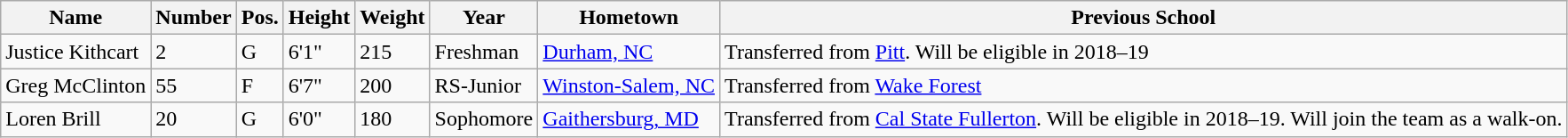<table class="wikitable sortable" border="1">
<tr>
<th>Name</th>
<th>Number</th>
<th>Pos.</th>
<th>Height</th>
<th>Weight</th>
<th>Year</th>
<th>Hometown</th>
<th class="unsortable">Previous School</th>
</tr>
<tr>
<td>Justice Kithcart</td>
<td>2</td>
<td>G</td>
<td>6'1"</td>
<td>215</td>
<td>Freshman</td>
<td><a href='#'>Durham, NC</a></td>
<td>Transferred from <a href='#'>Pitt</a>. Will be eligible in 2018–19</td>
</tr>
<tr>
<td>Greg McClinton</td>
<td>55</td>
<td>F</td>
<td>6'7"</td>
<td>200</td>
<td>RS-Junior</td>
<td><a href='#'>Winston-Salem, NC</a></td>
<td>Transferred from <a href='#'>Wake Forest</a></td>
</tr>
<tr>
<td>Loren Brill</td>
<td>20</td>
<td>G</td>
<td>6'0"</td>
<td>180</td>
<td>Sophomore</td>
<td><a href='#'>Gaithersburg, MD</a></td>
<td>Transferred from <a href='#'>Cal State Fullerton</a>. Will be eligible in 2018–19. Will join the team as a walk-on.</td>
</tr>
</table>
